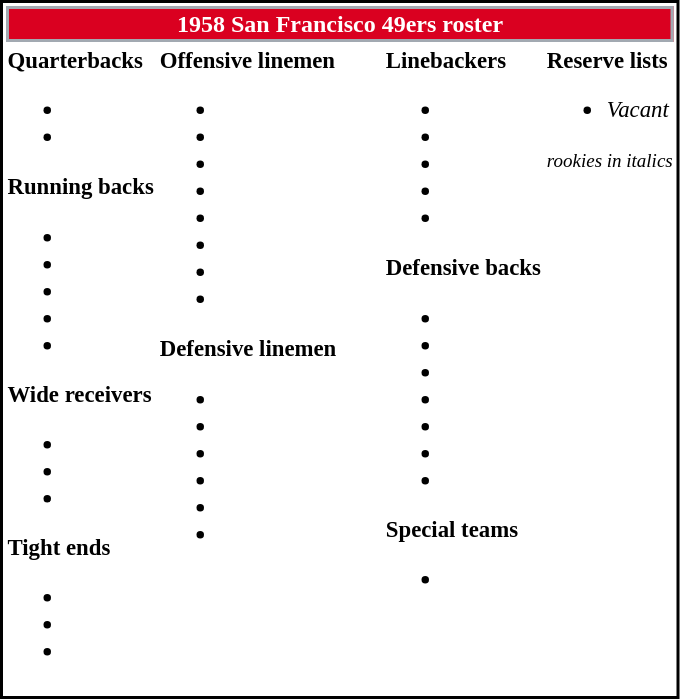<table class="toccolours" style="text-align: left; border:2px solid black;">
<tr>
<th colspan="7" style="text-align:center; border:2px solid #A2A9B1; background-color: #DA0020; color: white;">1958 San Francisco 49ers roster</th>
</tr>
<tr>
<td style="font-size: 95%;" valign="top"><strong>Quarterbacks</strong><br><ul><li></li><li></li></ul><strong>Running backs</strong><ul><li></li><li></li><li></li><li></li><li></li></ul><strong>Wide receivers</strong><ul><li></li><li></li><li></li></ul><strong>Tight ends</strong><ul><li></li><li></li><li></li></ul></td>
<td style="font-size: 95%;" valign="top"><strong>Offensive linemen</strong><br><ul><li></li><li></li><li></li><li></li><li></li><li></li><li></li><li></li></ul><strong>Defensive linemen</strong><ul><li></li><li></li><li></li><li></li><li></li><li></li></ul></td>
<td style="width: 25px;"></td>
<td style="font-size: 95%;" valign="top"><strong>Linebackers</strong><br><ul><li></li><li></li><li></li><li></li><li></li></ul><strong>Defensive backs</strong><ul><li></li><li></li><li></li><li></li><li></li><li></li><li></li></ul><strong>Special teams</strong><ul><li></li></ul></td>
<td style="font-size: 95%;" valign="top"><strong>Reserve lists</strong><br><ul><li><em>Vacant</em></li></ul><small><em>rookies in italics</em></small></td>
</tr>
<tr>
</tr>
</table>
